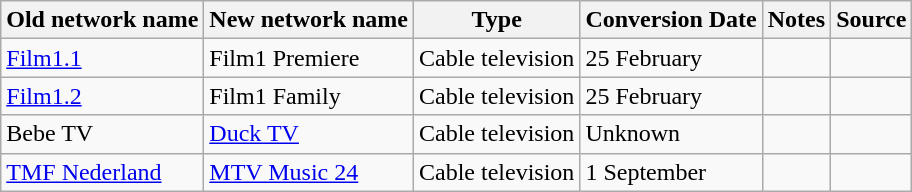<table class="wikitable">
<tr>
<th>Old network name</th>
<th>New network name</th>
<th>Type</th>
<th>Conversion Date</th>
<th>Notes</th>
<th>Source</th>
</tr>
<tr>
<td><a href='#'>Film1.1</a></td>
<td>Film1 Premiere</td>
<td>Cable television</td>
<td>25 February</td>
<td></td>
<td></td>
</tr>
<tr>
<td><a href='#'>Film1.2</a></td>
<td>Film1 Family</td>
<td>Cable television</td>
<td>25 February</td>
<td></td>
<td></td>
</tr>
<tr>
<td>Bebe TV</td>
<td><a href='#'>Duck TV</a></td>
<td>Cable television</td>
<td>Unknown</td>
<td></td>
<td></td>
</tr>
<tr>
<td><a href='#'>TMF Nederland</a></td>
<td><a href='#'>MTV Music 24</a></td>
<td>Cable television</td>
<td>1 September</td>
<td></td>
<td></td>
</tr>
</table>
